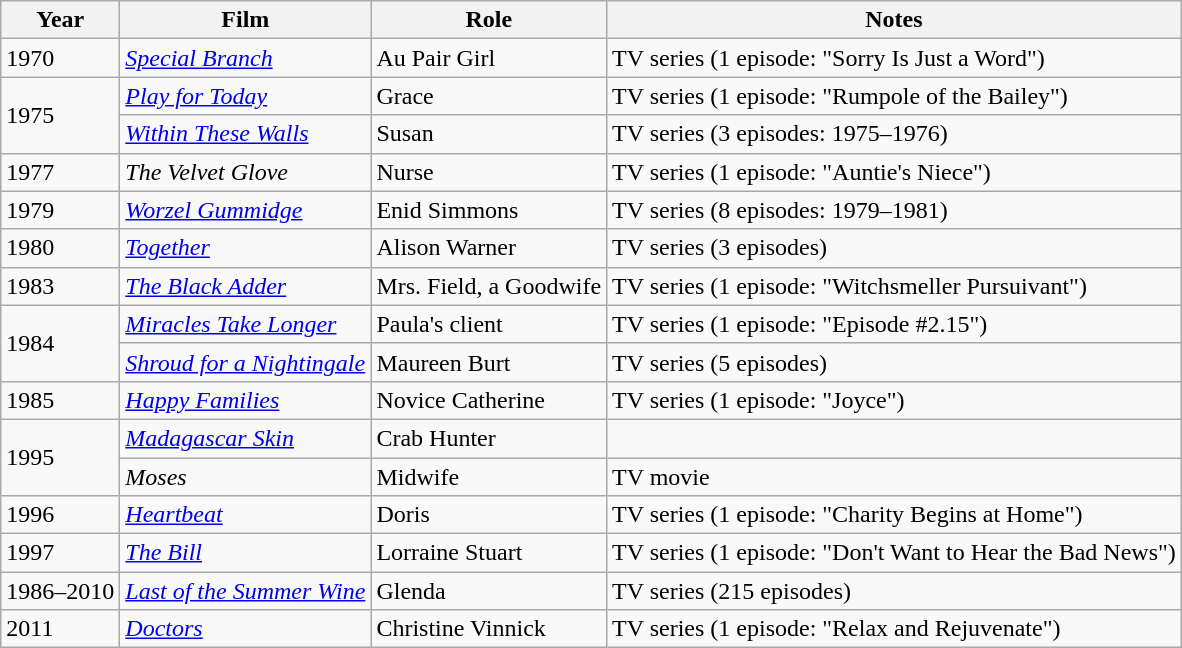<table class="wikitable">
<tr>
<th>Year</th>
<th>Film</th>
<th>Role</th>
<th>Notes</th>
</tr>
<tr>
<td rowspan="1">1970</td>
<td><a href='#'><em>Special Branch</em></a></td>
<td>Au Pair Girl</td>
<td>TV series (1 episode: "Sorry Is Just a Word")</td>
</tr>
<tr>
<td rowspan="2">1975</td>
<td><em><a href='#'>Play for Today</a></em></td>
<td>Grace</td>
<td>TV series (1 episode: "Rumpole of the Bailey")</td>
</tr>
<tr>
<td><em><a href='#'>Within These Walls</a></em></td>
<td>Susan</td>
<td>TV series (3 episodes: 1975–1976)</td>
</tr>
<tr>
<td rowspan="1">1977</td>
<td><em>The Velvet Glove</em></td>
<td>Nurse</td>
<td>TV series (1 episode: "Auntie's Niece")</td>
</tr>
<tr>
<td rowspan="1">1979</td>
<td><a href='#'><em>Worzel Gummidge</em></a></td>
<td>Enid Simmons</td>
<td>TV series (8 episodes: 1979–1981)</td>
</tr>
<tr>
<td rowspan="1">1980</td>
<td><a href='#'><em>Together</em></a></td>
<td>Alison Warner</td>
<td>TV series (3 episodes)</td>
</tr>
<tr>
<td rowspan="1">1983</td>
<td><em><a href='#'>The Black Adder</a></em></td>
<td>Mrs. Field, a Goodwife</td>
<td>TV series (1 episode: "Witchsmeller Pursuivant")</td>
</tr>
<tr>
<td rowspan="2">1984</td>
<td><em><a href='#'>Miracles Take Longer</a></em></td>
<td>Paula's client</td>
<td>TV series (1 episode: "Episode #2.15")</td>
</tr>
<tr>
<td><em><a href='#'>Shroud for a Nightingale</a></em></td>
<td>Maureen Burt</td>
<td>TV series (5 episodes)</td>
</tr>
<tr>
<td rowspan="1">1985</td>
<td><a href='#'><em>Happy Families</em></a></td>
<td>Novice Catherine</td>
<td>TV series (1 episode: "Joyce")</td>
</tr>
<tr>
<td rowspan="2">1995</td>
<td><em><a href='#'>Madagascar Skin</a></em></td>
<td>Crab Hunter</td>
<td></td>
</tr>
<tr>
<td><em>Moses</em></td>
<td>Midwife</td>
<td>TV movie</td>
</tr>
<tr>
<td rowspan="1">1996</td>
<td><a href='#'><em>Heartbeat</em></a></td>
<td>Doris</td>
<td>TV series (1 episode: "Charity Begins at Home")</td>
</tr>
<tr>
<td rowspan="1">1997</td>
<td><em><a href='#'>The Bill</a></em></td>
<td>Lorraine Stuart</td>
<td>TV series (1 episode: "Don't Want to Hear the Bad News")</td>
</tr>
<tr>
<td rowspan="1">1986–2010</td>
<td><em><a href='#'>Last of the Summer Wine</a></em></td>
<td>Glenda</td>
<td>TV series (215 episodes)</td>
</tr>
<tr>
<td rowspan="1">2011</td>
<td><a href='#'><em>Doctors</em></a></td>
<td>Christine Vinnick</td>
<td>TV series (1 episode: "Relax and Rejuvenate")</td>
</tr>
</table>
